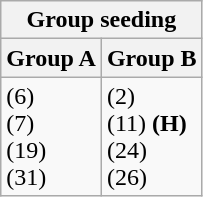<table class="wikitable collapsible collapsed">
<tr>
<th colspan=2>Group seeding</th>
</tr>
<tr>
<th>Group A</th>
<th>Group B</th>
</tr>
<tr>
<td valign=top> (6)<br> (7)<br> (19)<br> (31)</td>
<td valign=top> (2)<br> (11) <strong>(H)</strong><br> (24)<br> (26)</td>
</tr>
</table>
